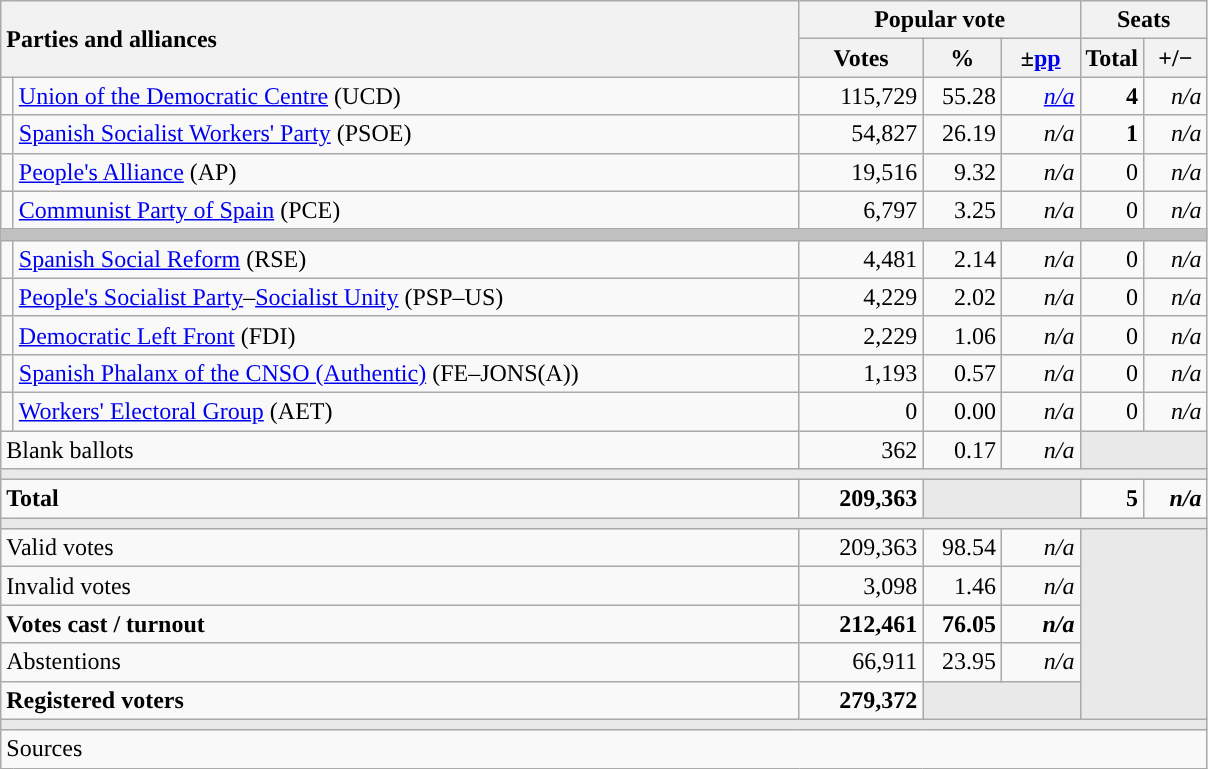<table class="wikitable" style="text-align:right;">
<tr>
<th style="text-align:left;" rowspan="2" colspan="2" width="525">Parties and alliances</th>
<th colspan="3">Popular vote</th>
<th colspan="2">Seats</th>
</tr>
<tr>
<th width="75">Votes</th>
<th width="45">%</th>
<th width="45">±<a href='#'>pp</a></th>
<th width="35">Total</th>
<th width="35">+/−</th>
</tr>
<tr>
<td width="1" style="color:inherit;background:"></td>
<td align="left"><a href='#'>Union of the Democratic Centre</a> (UCD)</td>
<td>115,729</td>
<td>55.28</td>
<td><em><a href='#'>n/a</a></em></td>
<td><strong>4</strong></td>
<td><em>n/a</em></td>
</tr>
<tr>
<td style="color:inherit;background:"></td>
<td align="left"><a href='#'>Spanish Socialist Workers' Party</a> (PSOE)</td>
<td>54,827</td>
<td>26.19</td>
<td><em>n/a</em></td>
<td><strong>1</strong></td>
<td><em>n/a</em></td>
</tr>
<tr>
<td style="color:inherit;background:"></td>
<td align="left"><a href='#'>People's Alliance</a> (AP)</td>
<td>19,516</td>
<td>9.32</td>
<td><em>n/a</em></td>
<td>0</td>
<td><em>n/a</em></td>
</tr>
<tr>
<td style="color:inherit;background:"></td>
<td align="left"><a href='#'>Communist Party of Spain</a> (PCE)</td>
<td>6,797</td>
<td>3.25</td>
<td><em>n/a</em></td>
<td>0</td>
<td><em>n/a</em></td>
</tr>
<tr>
<td colspan="7" bgcolor="#C0C0C0"></td>
</tr>
<tr>
<td style="color:inherit;background:"></td>
<td align="left"><a href='#'>Spanish Social Reform</a> (RSE)</td>
<td>4,481</td>
<td>2.14</td>
<td><em>n/a</em></td>
<td>0</td>
<td><em>n/a</em></td>
</tr>
<tr>
<td style="color:inherit;background:"></td>
<td align="left"><a href='#'>People's Socialist Party</a>–<a href='#'>Socialist Unity</a> (PSP–US)</td>
<td>4,229</td>
<td>2.02</td>
<td><em>n/a</em></td>
<td>0</td>
<td><em>n/a</em></td>
</tr>
<tr>
<td style="color:inherit;background:"></td>
<td align="left"><a href='#'>Democratic Left Front</a> (FDI)</td>
<td>2,229</td>
<td>1.06</td>
<td><em>n/a</em></td>
<td>0</td>
<td><em>n/a</em></td>
</tr>
<tr>
<td style="color:inherit;background:"></td>
<td align="left"><a href='#'>Spanish Phalanx of the CNSO (Authentic)</a> (FE–JONS(A))</td>
<td>1,193</td>
<td>0.57</td>
<td><em>n/a</em></td>
<td>0</td>
<td><em>n/a</em></td>
</tr>
<tr>
<td style="color:inherit;background:"></td>
<td align="left"><a href='#'>Workers' Electoral Group</a> (AET)</td>
<td>0</td>
<td>0.00</td>
<td><em>n/a</em></td>
<td>0</td>
<td><em>n/a</em></td>
</tr>
<tr>
<td align="left" colspan="2">Blank ballots</td>
<td>362</td>
<td>0.17</td>
<td><em>n/a</em></td>
<td bgcolor="#E9E9E9" colspan="2"></td>
</tr>
<tr>
<td colspan="7" bgcolor="#E9E9E9"></td>
</tr>
<tr style="font-weight:bold;">
<td align="left" colspan="2">Total</td>
<td>209,363</td>
<td bgcolor="#E9E9E9" colspan="2"></td>
<td>5</td>
<td><em>n/a</em></td>
</tr>
<tr>
<td colspan="7" bgcolor="#E9E9E9"></td>
</tr>
<tr>
<td align="left" colspan="2">Valid votes</td>
<td>209,363</td>
<td>98.54</td>
<td><em>n/a</em></td>
<td bgcolor="#E9E9E9" colspan="2" rowspan="5"></td>
</tr>
<tr>
<td align="left" colspan="2">Invalid votes</td>
<td>3,098</td>
<td>1.46</td>
<td><em>n/a</em></td>
</tr>
<tr style="font-weight:bold;">
<td align="left" colspan="2">Votes cast / turnout</td>
<td>212,461</td>
<td>76.05</td>
<td><em>n/a</em></td>
</tr>
<tr>
<td align="left" colspan="2">Abstentions</td>
<td>66,911</td>
<td>23.95</td>
<td><em>n/a</em></td>
</tr>
<tr style="font-weight:bold;">
<td align="left" colspan="2">Registered voters</td>
<td>279,372</td>
<td bgcolor="#E9E9E9" colspan="2"></td>
</tr>
<tr>
<td colspan="7" bgcolor="#E9E9E9"></td>
</tr>
<tr>
<td align="left" colspan="7">Sources</td>
</tr>
</table>
